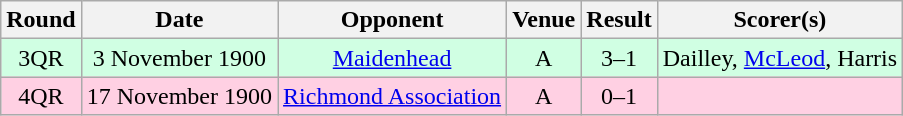<table class="wikitable sortable" style="text-align:center;">
<tr>
<th>Round</th>
<th>Date</th>
<th>Opponent</th>
<th>Venue</th>
<th>Result</th>
<th>Scorer(s)</th>
</tr>
<tr style="background:#d0ffe3;">
<td>3QR</td>
<td>3 November 1900</td>
<td><a href='#'>Maidenhead</a></td>
<td>A</td>
<td>3–1</td>
<td>Dailley, <a href='#'>McLeod</a>, Harris</td>
</tr>
<tr style="background:#ffd0e3;">
<td>4QR</td>
<td>17 November 1900</td>
<td><a href='#'>Richmond Association</a></td>
<td>A</td>
<td>0–1</td>
<td></td>
</tr>
</table>
